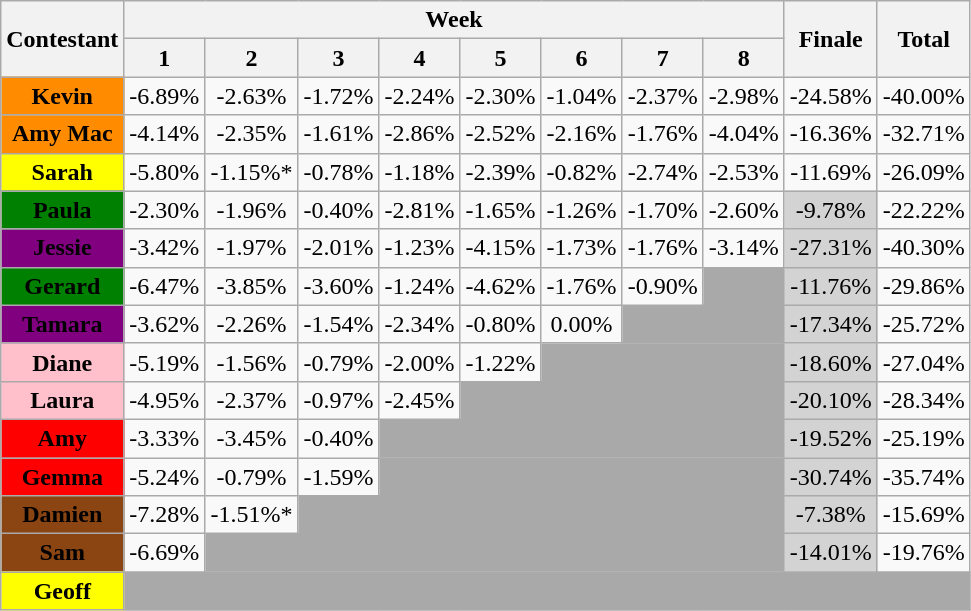<table class="wikitable" style="text-align:center" align=center>
<tr>
<th rowspan=2>Contestant</th>
<th colspan=8>Week</th>
<th rowspan=2>Finale</th>
<th rowspan=2>Total</th>
</tr>
<tr>
<th>1</th>
<th>2</th>
<th>3</th>
<th>4</th>
<th>5</th>
<th>6</th>
<th>7</th>
<th>8</th>
</tr>
<tr>
<td bgcolor="darkorange"><span><strong>Kevin</strong></span></td>
<td>-6.89%</td>
<td>-2.63%</td>
<td>-1.72%</td>
<td>-2.24%</td>
<td>-2.30%</td>
<td>-1.04%</td>
<td>-2.37%</td>
<td>-2.98%</td>
<td>-24.58%</td>
<td>-40.00%</td>
</tr>
<tr>
<td bgcolor="darkorange"><span><strong>Amy Mac</strong></span></td>
<td>-4.14%</td>
<td>-2.35%</td>
<td>-1.61%</td>
<td>-2.86%</td>
<td>-2.52%</td>
<td>-2.16%</td>
<td>-1.76%</td>
<td>-4.04%</td>
<td>-16.36%</td>
<td>-32.71%</td>
</tr>
<tr>
<td bgcolor="yellow"><span><strong>Sarah</strong></span></td>
<td>-5.80%</td>
<td>-1.15%*</td>
<td>-0.78%</td>
<td>-1.18%</td>
<td>-2.39%</td>
<td>-0.82%</td>
<td>-2.74%</td>
<td>-2.53%</td>
<td>-11.69%</td>
<td>-26.09%</td>
</tr>
<tr>
<td bgcolor="green"><span><strong>Paula</strong></span></td>
<td>-2.30%</td>
<td>-1.96%</td>
<td>-0.40%</td>
<td>-2.81%</td>
<td>-1.65%</td>
<td>-1.26%</td>
<td>-1.70%</td>
<td>-2.60%</td>
<td bgcolor="lightgrey">-9.78%</td>
<td>-22.22%</td>
</tr>
<tr>
<td bgcolor="purple"><span><strong>Jessie</strong></span></td>
<td>-3.42%</td>
<td>-1.97%</td>
<td>-2.01%</td>
<td>-1.23%</td>
<td>-4.15%</td>
<td>-1.73%</td>
<td>-1.76%</td>
<td>-3.14%</td>
<td bgcolor="lightgrey">-27.31%</td>
<td>-40.30%</td>
</tr>
<tr>
<td bgcolor="green"><span><strong>Gerard</strong></span></td>
<td>-6.47%</td>
<td>-3.85%</td>
<td>-3.60%</td>
<td>-1.24%</td>
<td>-4.62%</td>
<td>-1.76%</td>
<td>-0.90%</td>
<td bgcolor="darkgrey" colspan="1"></td>
<td bgcolor="lightgrey">-11.76%</td>
<td>-29.86%</td>
</tr>
<tr>
<td bgcolor="purple"><span><strong>Tamara</strong></span></td>
<td>-3.62%</td>
<td>-2.26%</td>
<td>-1.54%</td>
<td>-2.34%</td>
<td>-0.80%</td>
<td>0.00%</td>
<td bgcolor="darkgrey" colspan="2"></td>
<td bgcolor="lightgrey">-17.34%</td>
<td>-25.72%</td>
</tr>
<tr>
<td bgcolor="pink"><span><strong>Diane</strong></span></td>
<td>-5.19%</td>
<td>-1.56%</td>
<td>-0.79%</td>
<td>-2.00%</td>
<td>-1.22%</td>
<td bgcolor="darkgrey" colspan="3"></td>
<td bgcolor="lightgrey">-18.60%</td>
<td>-27.04%</td>
</tr>
<tr>
<td bgcolor="pink"><span><strong>Laura</strong></span></td>
<td>-4.95%</td>
<td>-2.37%</td>
<td>-0.97%</td>
<td>-2.45%</td>
<td bgcolor="darkgrey" colspan="4"></td>
<td bgcolor="lightgrey">-20.10%</td>
<td>-28.34%</td>
</tr>
<tr>
<td bgcolor="red"><span><strong>Amy</strong></span></td>
<td>-3.33%</td>
<td>-3.45%</td>
<td>-0.40%</td>
<td bgcolor="darkgrey" colspan="5"></td>
<td bgcolor="lightgrey">-19.52%</td>
<td>-25.19%</td>
</tr>
<tr>
<td bgcolor="red"><span><strong>Gemma</strong></span></td>
<td>-5.24%</td>
<td>-0.79%</td>
<td>-1.59%</td>
<td bgcolor="darkgrey" colspan="5"></td>
<td bgcolor="lightgrey">-30.74%</td>
<td>-35.74%</td>
</tr>
<tr>
<td bgcolor="saddlebrown"><span><strong>Damien</strong></span></td>
<td>-7.28%</td>
<td>-1.51%*</td>
<td bgcolor="darkgrey" colspan="6"></td>
<td bgcolor="lightgrey">-7.38%</td>
<td>-15.69%</td>
</tr>
<tr>
<td bgcolor="saddlebrown"><span><strong>Sam</strong></span></td>
<td>-6.69%</td>
<td bgcolor="darkgrey" colspan="7"></td>
<td bgcolor="lightgrey">-14.01%</td>
<td>-19.76%</td>
</tr>
<tr>
<td bgcolor="yellow"><span><strong>Geoff</strong></span></td>
<td bgcolor="darkgrey" colspan="10"></td>
</tr>
</table>
